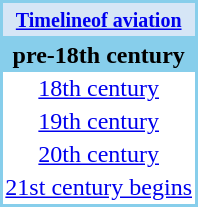<table cellspacing=0 cellpadding=2 align=right style="border:solid 2px #87CEEB;margin-left:1em;margin-bottom:1em;">
<tr>
<th style="background:#d6e6f6;border-bottom:solid 2px #87CEEB;"><a href='#'><small>Timelineof aviation</small></a></th>
</tr>
<tr>
<td align=center style="background:#87CEEB"><strong>pre-18th century</strong></td>
</tr>
<tr>
<td align=center><a href='#'>18th century</a></td>
</tr>
<tr>
<td align=center><a href='#'>19th century</a></td>
</tr>
<tr>
<td align=center><a href='#'>20th century</a></td>
</tr>
<tr>
<td align=center><a href='#'>21st century begins</a></td>
</tr>
</table>
